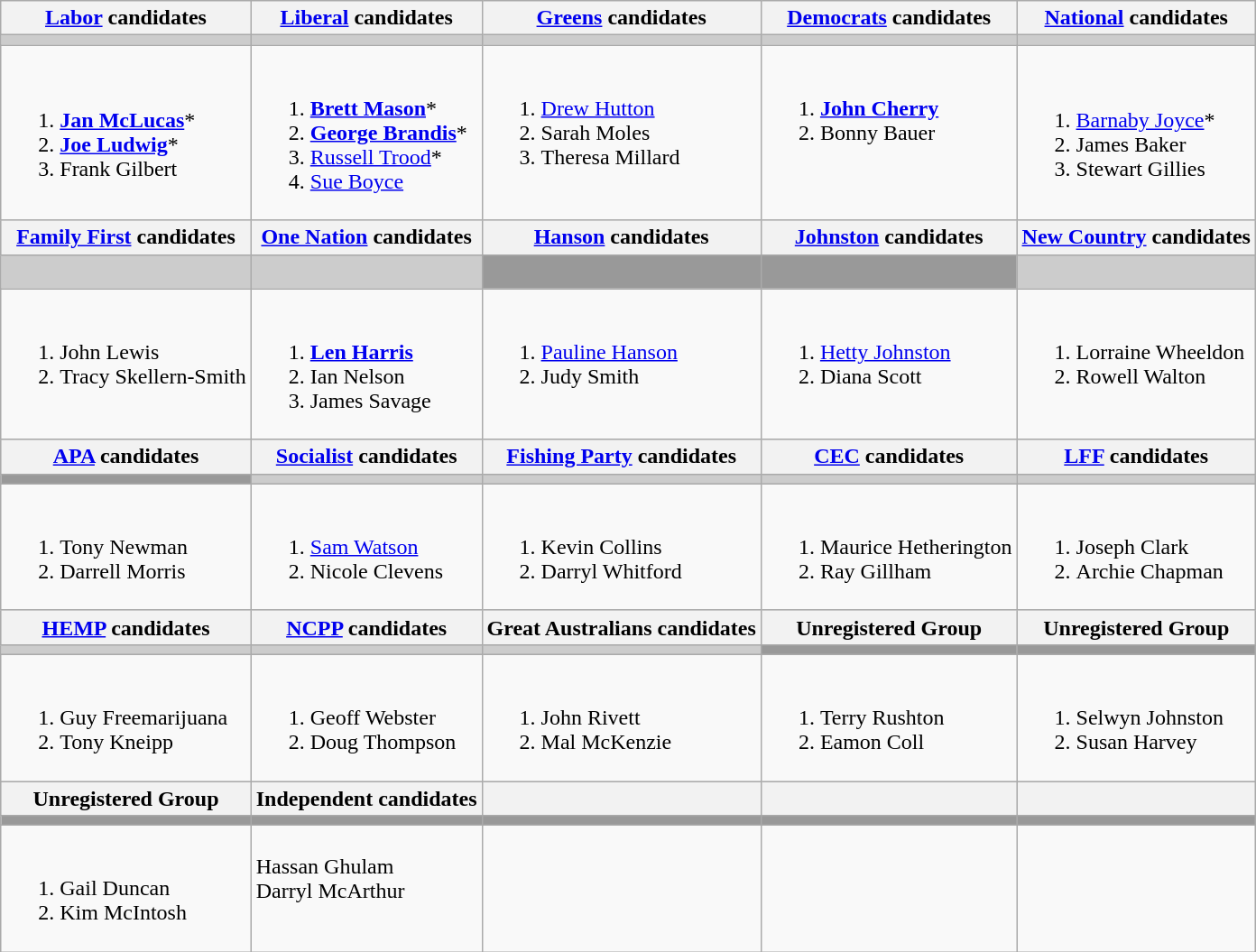<table class="wikitable">
<tr>
<th><a href='#'>Labor</a> candidates</th>
<th><a href='#'>Liberal</a> candidates</th>
<th><a href='#'>Greens</a> candidates</th>
<th><a href='#'>Democrats</a> candidates</th>
<th><a href='#'>National</a> candidates</th>
</tr>
<tr style="background:#ccc;">
<td></td>
<td></td>
<td></td>
<td></td>
<td></td>
</tr>
<tr>
<td><br><ol><li><strong><a href='#'>Jan McLucas</a></strong>*</li><li><strong><a href='#'>Joe Ludwig</a></strong>*</li><li>Frank Gilbert</li></ol></td>
<td><br><ol><li><strong><a href='#'>Brett Mason</a></strong>*</li><li><strong><a href='#'>George Brandis</a></strong>*</li><li><a href='#'>Russell Trood</a>*</li><li><a href='#'>Sue Boyce</a></li></ol></td>
<td valign=top><br><ol><li><a href='#'>Drew Hutton</a></li><li>Sarah Moles</li><li>Theresa Millard</li></ol></td>
<td valign=top><br><ol><li><strong><a href='#'>John Cherry</a></strong></li><li>Bonny Bauer</li></ol></td>
<td><br><ol><li><a href='#'>Barnaby Joyce</a>*</li><li>James Baker</li><li>Stewart Gillies</li></ol></td>
</tr>
<tr style="background:#ccc;">
<th><a href='#'>Family First</a> candidates</th>
<th><a href='#'>One Nation</a> candidates</th>
<th><a href='#'>Hanson</a> candidates</th>
<th><a href='#'>Johnston</a> candidates</th>
<th><a href='#'>New Country</a> candidates</th>
</tr>
<tr style="background:#ccc;">
<td></td>
<td></td>
<td style="background:#999;"></td>
<td style="background:#999;"></td>
<td> </td>
</tr>
<tr>
<td valign=top><br><ol><li>John Lewis</li><li>Tracy Skellern-Smith</li></ol></td>
<td valign=top><br><ol><li><strong><a href='#'>Len Harris</a></strong></li><li>Ian Nelson</li><li>James Savage</li></ol></td>
<td valign=top><br><ol><li><a href='#'>Pauline Hanson</a></li><li>Judy Smith</li></ol></td>
<td valign=top><br><ol><li><a href='#'>Hetty Johnston</a></li><li>Diana Scott</li></ol></td>
<td valign=top><br><ol><li>Lorraine Wheeldon</li><li>Rowell Walton</li></ol></td>
</tr>
<tr style="background:#ccc;">
<th><a href='#'>APA</a> candidates</th>
<th><a href='#'>Socialist</a> candidates</th>
<th><a href='#'>Fishing Party</a> candidates</th>
<th><a href='#'>CEC</a> candidates</th>
<th><a href='#'>LFF</a> candidates</th>
</tr>
<tr style="background:#ccc;">
<td style="background:#999;"></td>
<td></td>
<td></td>
<td></td>
<td></td>
</tr>
<tr>
<td valign=top><br><ol><li>Tony Newman</li><li>Darrell Morris</li></ol></td>
<td valign=top><br><ol><li><a href='#'>Sam Watson</a></li><li>Nicole Clevens</li></ol></td>
<td valign=top><br><ol><li>Kevin Collins</li><li>Darryl Whitford</li></ol></td>
<td valign=top><br><ol><li>Maurice Hetherington</li><li>Ray Gillham</li></ol></td>
<td valign=top><br><ol><li>Joseph Clark</li><li>Archie Chapman</li></ol></td>
</tr>
<tr style="background:#ccc;">
<th><a href='#'>HEMP</a> candidates</th>
<th><a href='#'>NCPP</a> candidates</th>
<th>Great Australians candidates</th>
<th>Unregistered Group</th>
<th>Unregistered Group</th>
</tr>
<tr style="background:#ccc;">
<td></td>
<td></td>
<td></td>
<td style="background:#999;"></td>
<td style="background:#999;"></td>
</tr>
<tr>
<td valign=top><br><ol><li>Guy Freemarijuana</li><li>Tony Kneipp</li></ol></td>
<td valign=top><br><ol><li>Geoff Webster</li><li>Doug Thompson</li></ol></td>
<td valign=top><br><ol><li>John Rivett</li><li>Mal McKenzie</li></ol></td>
<td valign=top><br><ol><li>Terry Rushton</li><li>Eamon Coll</li></ol></td>
<td valign=top><br><ol><li>Selwyn Johnston</li><li>Susan Harvey</li></ol></td>
</tr>
<tr style="background:#ccc;">
<th>Unregistered Group</th>
<th>Independent candidates</th>
<th></th>
<th></th>
<th></th>
</tr>
<tr style="background:#ccc; background:#999;">
<td></td>
<td style="background:#999;"></td>
<td style="background:#999;"></td>
<td style="background:#999;"></td>
<td style="background:#999;"></td>
</tr>
<tr>
<td valign=top><br><ol><li>Gail Duncan</li><li>Kim McIntosh</li></ol></td>
<td valign=top><br>Hassan Ghulam<br>
Darryl McArthur</td>
<td valign=top></td>
<td valign=top></td>
<td valign=top></td>
</tr>
</table>
